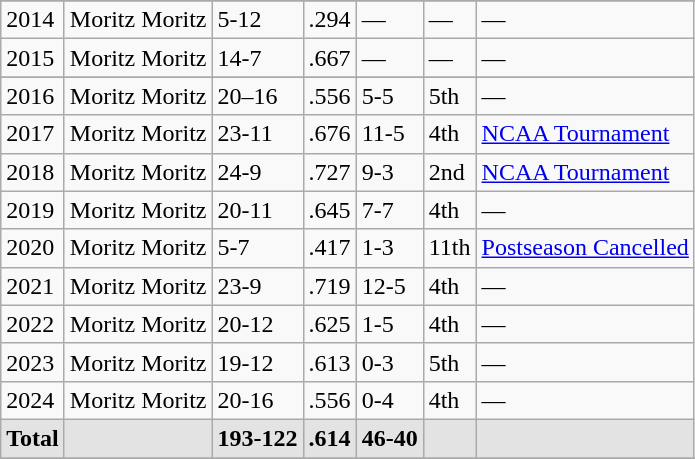<table class="wikitable">
<tr>
</tr>
<tr>
</tr>
<tr>
<td>2014</td>
<td>Moritz Moritz</td>
<td>5-12</td>
<td>.294</td>
<td>—</td>
<td>—</td>
<td>—</td>
</tr>
<tr>
<td>2015</td>
<td>Moritz Moritz</td>
<td>14-7</td>
<td>.667</td>
<td>—</td>
<td>—</td>
<td>—</td>
</tr>
<tr>
</tr>
<tr>
<td>2016</td>
<td>Moritz Moritz</td>
<td>20–16</td>
<td>.556</td>
<td>5-5</td>
<td>5th</td>
<td>—</td>
</tr>
<tr>
<td>2017</td>
<td>Moritz Moritz</td>
<td>23-11</td>
<td>.676</td>
<td>11-5</td>
<td>4th</td>
<td><a href='#'>NCAA Tournament</a></td>
</tr>
<tr>
<td>2018</td>
<td>Moritz Moritz</td>
<td>24-9</td>
<td>.727</td>
<td>9-3</td>
<td>2nd</td>
<td><a href='#'>NCAA Tournament</a></td>
</tr>
<tr>
<td>2019</td>
<td>Moritz Moritz</td>
<td>20-11</td>
<td>.645</td>
<td>7-7</td>
<td>4th</td>
<td>—</td>
</tr>
<tr>
<td>2020</td>
<td>Moritz Moritz</td>
<td>5-7</td>
<td>.417</td>
<td>1-3</td>
<td>11th</td>
<td><a href='#'>Postseason Cancelled</a></td>
</tr>
<tr>
<td>2021</td>
<td>Moritz Moritz</td>
<td>23-9</td>
<td>.719</td>
<td>12-5</td>
<td>4th</td>
<td>—</td>
</tr>
<tr>
<td>2022</td>
<td>Moritz Moritz</td>
<td>20-12</td>
<td>.625</td>
<td>1-5</td>
<td>4th</td>
<td>—</td>
</tr>
<tr>
<td>2023</td>
<td>Moritz Moritz</td>
<td>19-12</td>
<td>.613</td>
<td>0-3</td>
<td>5th</td>
<td>—</td>
</tr>
<tr>
<td>2024</td>
<td>Moritz Moritz</td>
<td>20-16</td>
<td>.556</td>
<td>0-4</td>
<td>4th</td>
<td>—</td>
</tr>
<tr style="background: #e3e3e3;">
<td><strong>Total</strong></td>
<td></td>
<td><strong>193-122</strong></td>
<td><strong>.614</strong></td>
<td><strong>46-40</strong></td>
<td></td>
<td></td>
</tr>
<tr>
</tr>
</table>
